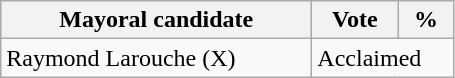<table class="wikitable">
<tr>
<th bgcolor="#DDDDFF" width="200px">Mayoral candidate</th>
<th bgcolor="#DDDDFF" width="50px">Vote</th>
<th bgcolor="#DDDDFF" width="30px">%</th>
</tr>
<tr>
<td>Raymond Larouche (X)</td>
<td colspan="2">Acclaimed</td>
</tr>
</table>
